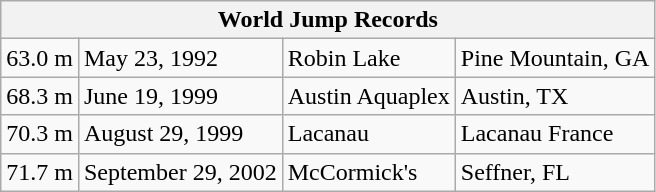<table class="wikitable">
<tr>
<th colspan="4">World Jump Records</th>
</tr>
<tr>
<td>63.0 m</td>
<td>May 23, 1992</td>
<td>Robin Lake</td>
<td>Pine Mountain, GA</td>
</tr>
<tr>
<td>68.3 m</td>
<td>June 19, 1999</td>
<td>Austin Aquaplex</td>
<td>Austin, TX</td>
</tr>
<tr>
<td>70.3 m</td>
<td>August 29, 1999</td>
<td>Lacanau</td>
<td>Lacanau France</td>
</tr>
<tr>
<td>71.7 m</td>
<td>September 29, 2002</td>
<td>McCormick's</td>
<td>Seffner, FL</td>
</tr>
</table>
